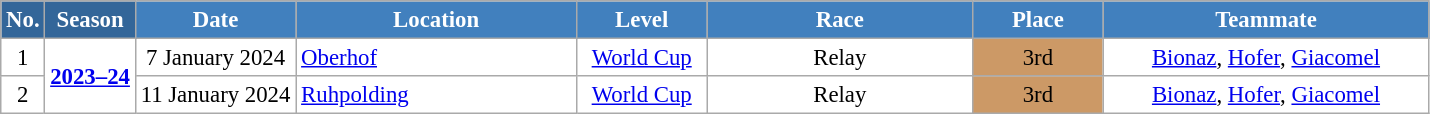<table class="wikitable sortable" style="font-size:95%; text-align:center; border:grey solid 1px; border-collapse:collapse; background:#ffffff;">
<tr style="background:#efefef;">
<th style="background-color:#369; color:white;">No.</th>
<th style="background-color:#369; color:white;">Season</th>
<th style="background-color:#4180be; color:white; width:100px;">Date</th>
<th style="background-color:#4180be; color:white; width:180px;">Location</th>
<th style="background-color:#4180be; color:white; width:80px;">Level</th>
<th style="background-color:#4180be; color:white; width:170px;">Race</th>
<th style="background-color:#4180be; color:white; width:80px;">Place</th>
<th style="background-color:#4180be; color:white; width:210px;">Teammate</th>
</tr>
<tr>
<td>1</td>
<td rowspan=2 align=center><strong><a href='#'>2023–24</a></strong></td>
<td>7 January 2024</td>
<td align=left> <a href='#'>Oberhof</a></td>
<td><a href='#'>World Cup</a></td>
<td>Relay</td>
<td align=center bgcolor="cc9966">3rd</td>
<td><a href='#'>Bionaz</a>, <a href='#'>Hofer</a>, <a href='#'>Giacomel</a></td>
</tr>
<tr>
<td>2</td>
<td>11 January 2024</td>
<td align=left> <a href='#'>Ruhpolding</a></td>
<td><a href='#'>World Cup</a></td>
<td>Relay</td>
<td align=center bgcolor="cc9966">3rd</td>
<td><a href='#'>Bionaz</a>, <a href='#'>Hofer</a>, <a href='#'>Giacomel</a></td>
</tr>
</table>
